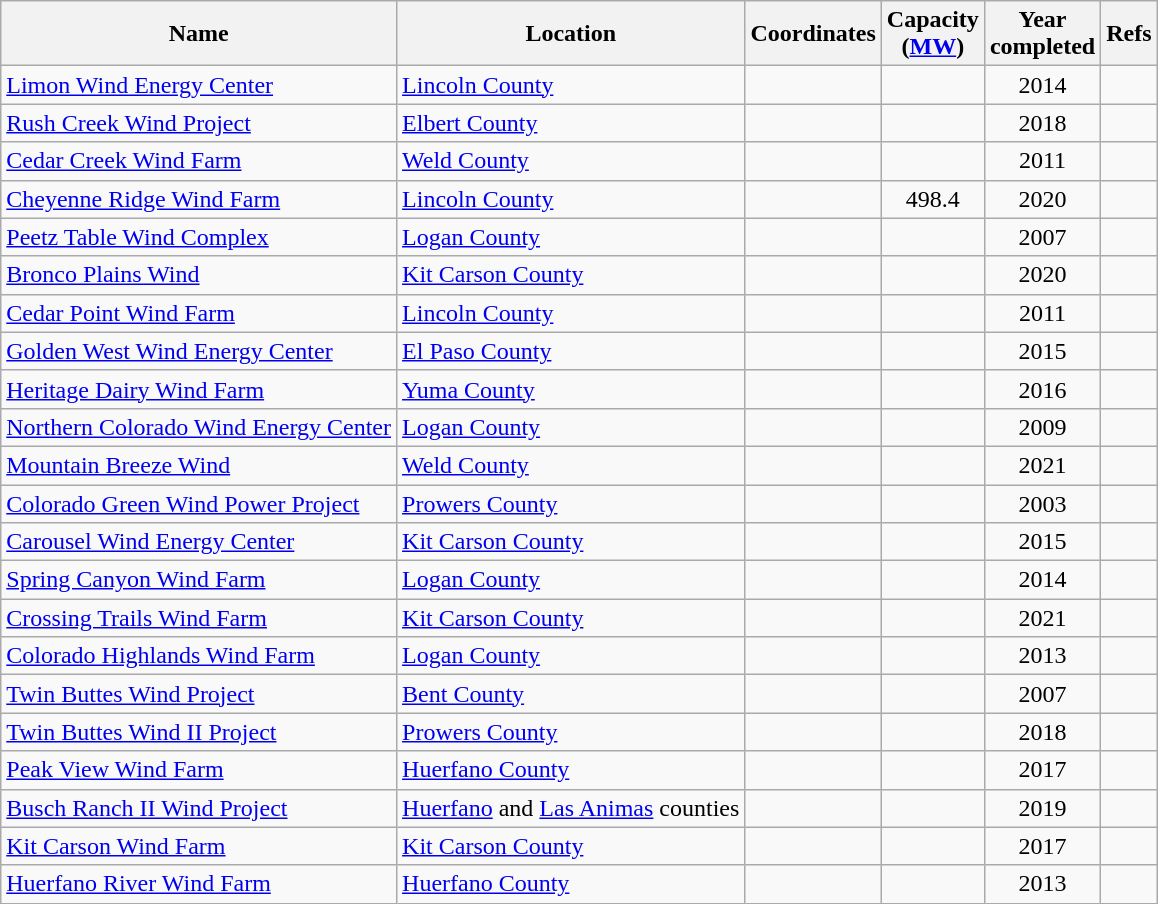<table class="wikitable sortable">
<tr>
<th>Name</th>
<th>Location</th>
<th>Coordinates</th>
<th>Capacity<br>(<a href='#'>MW</a>)</th>
<th>Year<br>completed</th>
<th>Refs</th>
</tr>
<tr>
<td><a href='#'>Limon Wind Energy Center</a></td>
<td><a href='#'>Lincoln County</a></td>
<td></td>
<td align="center"></td>
<td align="center">2014</td>
<td></td>
</tr>
<tr>
<td><a href='#'>Rush Creek Wind Project</a></td>
<td><a href='#'>Elbert County</a></td>
<td></td>
<td align="center"></td>
<td align="center">2018</td>
<td></td>
</tr>
<tr>
<td><a href='#'>Cedar Creek Wind Farm</a></td>
<td><a href='#'>Weld County</a></td>
<td></td>
<td align="center"></td>
<td align="center">2011</td>
<td></td>
</tr>
<tr>
<td><a href='#'>Cheyenne Ridge Wind Farm</a></td>
<td><a href='#'>Lincoln County</a></td>
<td></td>
<td align="center">498.4</td>
<td align="center">2020</td>
<td></td>
</tr>
<tr>
<td><a href='#'>Peetz Table Wind Complex</a></td>
<td><a href='#'>Logan County</a></td>
<td></td>
<td align="center"></td>
<td align="center">2007</td>
<td></td>
</tr>
<tr>
<td><a href='#'>Bronco Plains Wind</a></td>
<td><a href='#'>Kit Carson County</a></td>
<td></td>
<td align="center"></td>
<td align="center">2020</td>
<td></td>
</tr>
<tr>
<td><a href='#'>Cedar Point Wind Farm</a></td>
<td><a href='#'>Lincoln County</a></td>
<td></td>
<td align="center"></td>
<td align="center">2011</td>
<td></td>
</tr>
<tr>
<td><a href='#'>Golden West Wind Energy Center</a></td>
<td><a href='#'>El Paso County</a></td>
<td></td>
<td align="center"></td>
<td align="center">2015</td>
<td></td>
</tr>
<tr>
<td><a href='#'>Heritage Dairy Wind Farm</a></td>
<td><a href='#'>Yuma County</a></td>
<td></td>
<td align="center"></td>
<td align="center">2016</td>
<td></td>
</tr>
<tr>
<td><a href='#'>Northern Colorado Wind Energy Center</a></td>
<td><a href='#'>Logan County</a></td>
<td></td>
<td align="center"></td>
<td align="center">2009</td>
<td></td>
</tr>
<tr>
<td><a href='#'>Mountain Breeze Wind</a></td>
<td><a href='#'>Weld County</a></td>
<td></td>
<td align="center"></td>
<td align="center">2021</td>
<td></td>
</tr>
<tr>
<td><a href='#'>Colorado Green Wind Power Project</a></td>
<td><a href='#'>Prowers County</a></td>
<td></td>
<td align="center"></td>
<td align="center">2003</td>
<td></td>
</tr>
<tr>
<td><a href='#'>Carousel Wind Energy Center</a></td>
<td><a href='#'>Kit Carson County</a></td>
<td></td>
<td align="center"></td>
<td align="center">2015</td>
<td></td>
</tr>
<tr>
<td><a href='#'>Spring Canyon Wind Farm</a></td>
<td><a href='#'>Logan County</a></td>
<td></td>
<td align="center"></td>
<td align="center">2014</td>
<td></td>
</tr>
<tr>
<td><a href='#'>Crossing Trails Wind Farm</a></td>
<td><a href='#'>Kit Carson County</a></td>
<td></td>
<td align="center"></td>
<td align="center">2021</td>
<td></td>
</tr>
<tr>
<td><a href='#'>Colorado Highlands Wind Farm</a></td>
<td><a href='#'>Logan County</a></td>
<td></td>
<td align="center"></td>
<td align="center">2013</td>
<td></td>
</tr>
<tr>
<td><a href='#'>Twin Buttes Wind Project</a></td>
<td><a href='#'>Bent County</a></td>
<td></td>
<td align="center"></td>
<td align="center">2007</td>
<td></td>
</tr>
<tr>
<td><a href='#'>Twin Buttes Wind II Project</a></td>
<td><a href='#'>Prowers County</a></td>
<td></td>
<td align="center"></td>
<td align="center">2018</td>
<td></td>
</tr>
<tr>
<td><a href='#'>Peak View Wind Farm</a></td>
<td><a href='#'>Huerfano County</a></td>
<td></td>
<td align="center"></td>
<td align="center">2017</td>
<td></td>
</tr>
<tr>
<td><a href='#'>Busch Ranch II Wind Project</a></td>
<td><a href='#'>Huerfano</a> and <a href='#'>Las Animas</a> counties</td>
<td></td>
<td align="center"></td>
<td align="center">2019</td>
<td></td>
</tr>
<tr>
<td><a href='#'>Kit Carson Wind Farm</a></td>
<td><a href='#'>Kit Carson County</a></td>
<td></td>
<td align="center"></td>
<td align="center">2017</td>
<td></td>
</tr>
<tr>
<td><a href='#'>Huerfano River Wind Farm</a></td>
<td><a href='#'>Huerfano County</a></td>
<td></td>
<td align="center"></td>
<td align="center">2013</td>
<td></td>
</tr>
</table>
